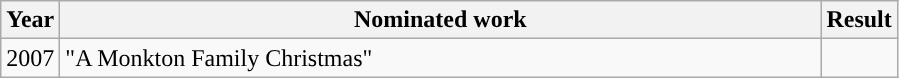<table class="wikitable sortable plainrowheaders" style="margin-right: 0;">
<tr>
<th width="30”">Year</th>
<th width="500">Nominated work</th>
<th width="30">Result</th>
</tr>
<tr>
<td scope="row">2007</td>
<td>"A Monkton Family Christmas"</td>
<td></td>
</tr>
</table>
